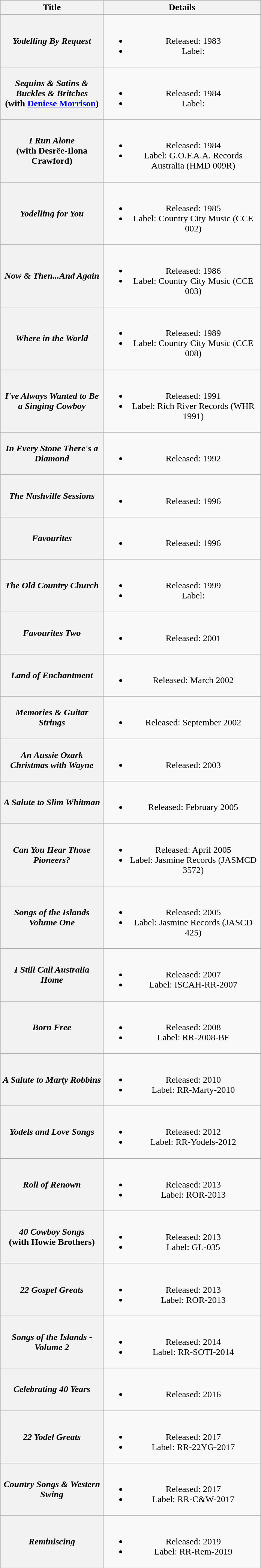<table class="wikitable plainrowheaders" style="text-align:center;" border="1">
<tr>
<th scope="col" style="width:11em;">Title</th>
<th scope="col" style="width:17em;">Details</th>
</tr>
<tr>
<th scope="row"><em>Yodelling By Request</em></th>
<td><br><ul><li>Released: 1983</li><li>Label:</li></ul></td>
</tr>
<tr>
<th scope="row"><em>Sequins & Satins & Buckles & Britches</em> <br> (with <a href='#'>Deniese Morrison</a>)</th>
<td><br><ul><li>Released: 1984</li><li>Label:</li></ul></td>
</tr>
<tr>
<th scope="row"><em>I Run Alone</em> <br> (with Desrëe-Ilona Crawford)</th>
<td><br><ul><li>Released: 1984</li><li>Label: G.O.F.A.A. Records Australia (HMD 009R)</li></ul></td>
</tr>
<tr>
<th scope="row"><em>Yodelling for You</em></th>
<td><br><ul><li>Released: 1985</li><li>Label: Country City Music (CCE 002)</li></ul></td>
</tr>
<tr>
<th scope="row"><em>Now & Then...And Again</em></th>
<td><br><ul><li>Released: 1986</li><li>Label: Country City Music (CCE 003)</li></ul></td>
</tr>
<tr>
<th scope="row"><em>Where in the World</em></th>
<td><br><ul><li>Released: 1989</li><li>Label: Country City Music (CCE 008)</li></ul></td>
</tr>
<tr>
<th scope="row"><em>I've Always Wanted to Be a Singing Cowboy</em></th>
<td><br><ul><li>Released: 1991</li><li>Label: Rich River Records (WHR 1991)</li></ul></td>
</tr>
<tr>
<th scope="row"><em>In Every Stone There's a Diamond</em></th>
<td><br><ul><li>Released: 1992</li></ul></td>
</tr>
<tr>
<th scope="row"><em>The Nashville Sessions</em></th>
<td><br><ul><li>Released: 1996</li></ul></td>
</tr>
<tr>
<th scope="row"><em>Favourites</em></th>
<td><br><ul><li>Released: 1996</li></ul></td>
</tr>
<tr>
<th scope="row"><em>The Old Country Church</em></th>
<td><br><ul><li>Released: 1999</li><li>Label:</li></ul></td>
</tr>
<tr>
<th scope="row"><em>Favourites Two</em></th>
<td><br><ul><li>Released: 2001</li></ul></td>
</tr>
<tr>
<th scope="row"><em>Land of Enchantment</em></th>
<td><br><ul><li>Released: March 2002</li></ul></td>
</tr>
<tr>
<th scope="row"><em>Memories & Guitar Strings</em></th>
<td><br><ul><li>Released: September 2002</li></ul></td>
</tr>
<tr>
<th scope="row"><em>An Aussie Ozark Christmas with Wayne</em></th>
<td><br><ul><li>Released: 2003</li></ul></td>
</tr>
<tr>
<th scope="row"><em>A Salute to Slim Whitman</em></th>
<td><br><ul><li>Released: February 2005</li></ul></td>
</tr>
<tr>
<th scope="row"><em>Can You Hear Those Pioneers?</em></th>
<td><br><ul><li>Released: April 2005</li><li>Label: Jasmine Records (JASMCD 3572)</li></ul></td>
</tr>
<tr>
<th scope="row"><em>Songs of the Islands Volume One</em></th>
<td><br><ul><li>Released: 2005</li><li>Label: Jasmine Records (JASCD 425)</li></ul></td>
</tr>
<tr>
<th scope="row"><em>I Still Call Australia Home</em></th>
<td><br><ul><li>Released: 2007</li><li>Label: ISCAH-RR-2007</li></ul></td>
</tr>
<tr>
<th scope="row"><em>Born Free</em></th>
<td><br><ul><li>Released: 2008</li><li>Label: RR-2008-BF</li></ul></td>
</tr>
<tr>
<th scope="row"><em>A Salute to Marty Robbins</em></th>
<td><br><ul><li>Released: 2010</li><li>Label: RR-Marty-2010</li></ul></td>
</tr>
<tr>
<th scope="row"><em>Yodels and Love Songs</em></th>
<td><br><ul><li>Released: 2012</li><li>Label: RR-Yodels-2012</li></ul></td>
</tr>
<tr>
<th scope="row"><em>Roll of Renown</em></th>
<td><br><ul><li>Released: 2013</li><li>Label: ROR-2013</li></ul></td>
</tr>
<tr>
<th scope="row"><em>40 Cowboy Songs</em> <br> (with Howie Brothers)</th>
<td><br><ul><li>Released: 2013</li><li>Label: GL-035</li></ul></td>
</tr>
<tr>
<th scope="row"><em>22 Gospel Greats</em></th>
<td><br><ul><li>Released: 2013</li><li>Label: ROR-2013</li></ul></td>
</tr>
<tr>
<th scope="row"><em>Songs of the Islands -Volume 2</em></th>
<td><br><ul><li>Released: 2014</li><li>Label: RR-SOTI-2014</li></ul></td>
</tr>
<tr>
<th scope="row"><em>Celebrating 40 Years</em></th>
<td><br><ul><li>Released: 2016</li></ul></td>
</tr>
<tr>
<th scope="row"><em>22 Yodel Greats</em></th>
<td><br><ul><li>Released: 2017</li><li>Label: RR-22YG-2017</li></ul></td>
</tr>
<tr>
<th scope="row"><em>Country Songs & Western Swing</em></th>
<td><br><ul><li>Released: 2017</li><li>Label:  RR-C&W-2017</li></ul></td>
</tr>
<tr>
<th scope="row"><em>Reminiscing</em></th>
<td><br><ul><li>Released: 2019</li><li>Label:  RR-Rem-2019</li></ul></td>
</tr>
</table>
